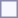<table style="border:1px solid #8888aa; background-color:#f7f8ff; padding:5px; font-size:95%; margin: 0px 12px 12px 0px;">
</table>
